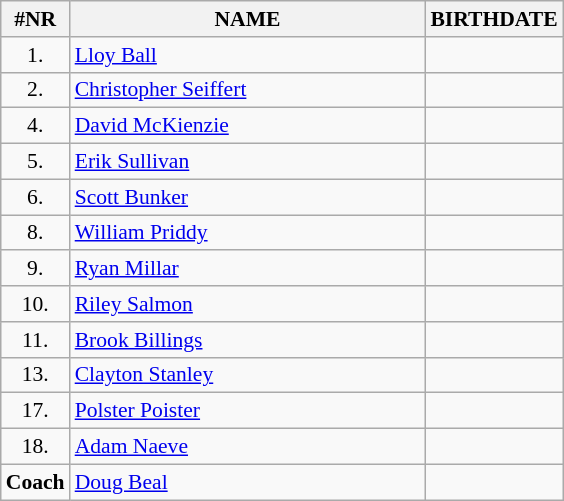<table class="wikitable" style="border-collapse: collapse; font-size: 90%;">
<tr>
<th>#NR</th>
<th align="left" style="width: 16em">NAME</th>
<th>BIRTHDATE</th>
</tr>
<tr>
<td align="center">1.</td>
<td><a href='#'>Lloy Ball</a></td>
<td align="center"></td>
</tr>
<tr>
<td align="center">2.</td>
<td><a href='#'>Christopher Seiffert</a></td>
<td align="center"></td>
</tr>
<tr>
<td align="center">4.</td>
<td><a href='#'>David McKienzie</a></td>
<td align="center"></td>
</tr>
<tr>
<td align="center">5.</td>
<td><a href='#'>Erik Sullivan</a></td>
<td align="center"></td>
</tr>
<tr>
<td align="center">6.</td>
<td><a href='#'>Scott Bunker</a></td>
<td align="center"></td>
</tr>
<tr>
<td align="center">8.</td>
<td><a href='#'>William Priddy</a></td>
<td align="center"></td>
</tr>
<tr>
<td align="center">9.</td>
<td><a href='#'>Ryan Millar</a></td>
<td align="center"></td>
</tr>
<tr>
<td align="center">10.</td>
<td><a href='#'>Riley Salmon</a></td>
<td align="center"></td>
</tr>
<tr>
<td align="center">11.</td>
<td><a href='#'>Brook Billings</a></td>
<td align="center"></td>
</tr>
<tr>
<td align="center">13.</td>
<td><a href='#'>Clayton Stanley</a></td>
<td align="center"></td>
</tr>
<tr>
<td align="center">17.</td>
<td><a href='#'>Polster Poister</a></td>
<td align="center"></td>
</tr>
<tr>
<td align="center">18.</td>
<td><a href='#'>Adam Naeve</a></td>
<td align="center"></td>
</tr>
<tr>
<td align="center"><strong>Coach</strong></td>
<td><a href='#'>Doug Beal</a></td>
<td align="center"></td>
</tr>
</table>
